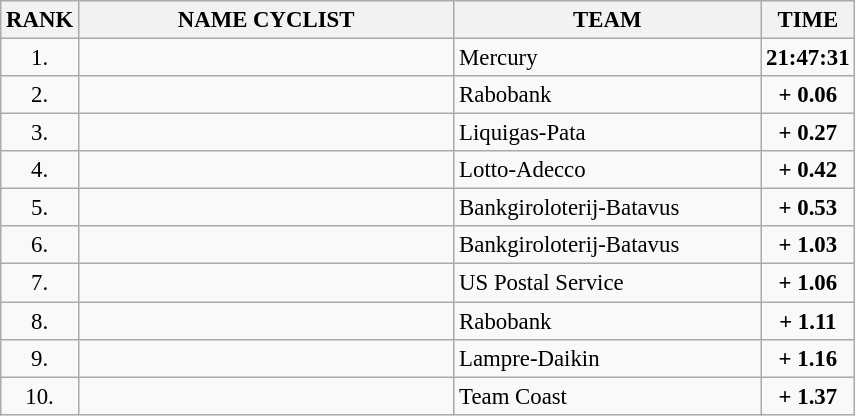<table class="wikitable" style="font-size:95%;">
<tr>
<th>RANK</th>
<th align="left" style="width: 16em">NAME CYCLIST</th>
<th align="left" style="width: 13em">TEAM</th>
<th>TIME</th>
</tr>
<tr>
<td align="center">1.</td>
<td></td>
<td>Mercury</td>
<td align="center"><strong>21:47:31</strong></td>
</tr>
<tr>
<td align="center">2.</td>
<td></td>
<td>Rabobank</td>
<td align="center"><strong>+ 0.06</strong></td>
</tr>
<tr>
<td align="center">3.</td>
<td></td>
<td>Liquigas-Pata</td>
<td align="center"><strong>+ 0.27</strong></td>
</tr>
<tr>
<td align="center">4.</td>
<td></td>
<td>Lotto-Adecco</td>
<td align="center"><strong>+ 0.42</strong></td>
</tr>
<tr>
<td align="center">5.</td>
<td></td>
<td>Bankgiroloterij-Batavus</td>
<td align="center"><strong>+ 0.53</strong></td>
</tr>
<tr>
<td align="center">6.</td>
<td></td>
<td>Bankgiroloterij-Batavus</td>
<td align="center"><strong>+ 1.03</strong></td>
</tr>
<tr>
<td align="center">7.</td>
<td></td>
<td>US Postal Service</td>
<td align="center"><strong>+ 1.06</strong></td>
</tr>
<tr>
<td align="center">8.</td>
<td></td>
<td>Rabobank</td>
<td align="center"><strong>+ 1.11</strong></td>
</tr>
<tr>
<td align="center">9.</td>
<td></td>
<td>Lampre-Daikin</td>
<td align="center"><strong>+ 1.16</strong></td>
</tr>
<tr>
<td align="center">10.</td>
<td></td>
<td>Team Coast</td>
<td align="center"><strong>+ 1.37</strong></td>
</tr>
</table>
